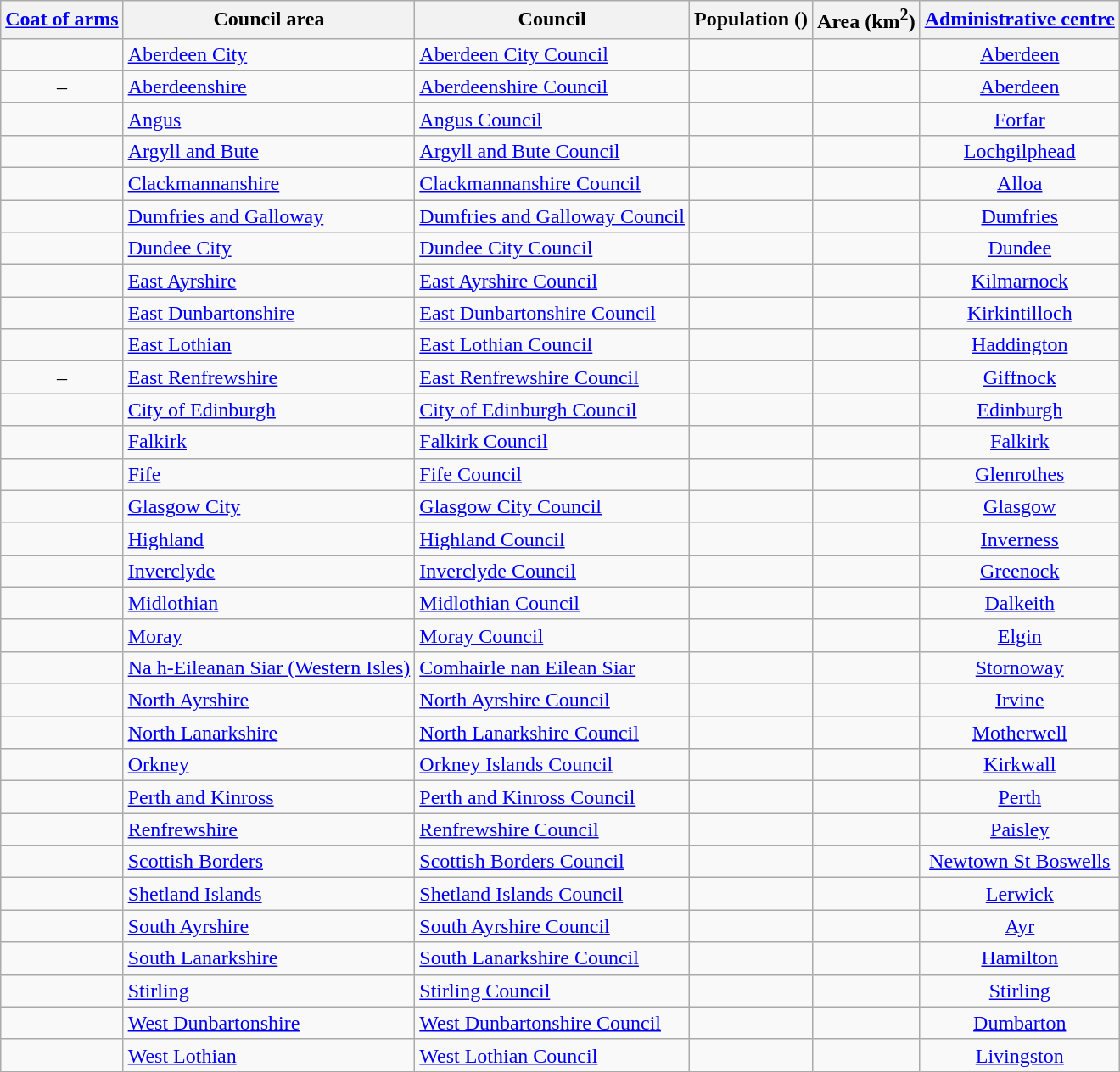<table class="wikitable sortable">
<tr>
<th class="unsortable"><a href='#'>Coat of arms</a></th>
<th>Council area</th>
<th>Council</th>
<th>Population ()</th>
<th>Area (km<sup>2</sup>)</th>
<th><a href='#'>Administrative centre</a></th>
</tr>
<tr>
<td align="center"></td>
<td align="left"><a href='#'>Aberdeen City</a></td>
<td align="left"><a href='#'>Aberdeen City Council</a></td>
<td align="center"></td>
<td align="center"></td>
<td align="center"><a href='#'>Aberdeen</a></td>
</tr>
<tr>
<td align="center">–</td>
<td align="left"><a href='#'>Aberdeenshire</a></td>
<td align="left"><a href='#'>Aberdeenshire Council</a></td>
<td align="center"></td>
<td align="center"></td>
<td align="center"><a href='#'>Aberdeen</a></td>
</tr>
<tr>
<td align="center"></td>
<td align="left"><a href='#'>Angus</a></td>
<td align="left"><a href='#'>Angus Council</a></td>
<td align="center"></td>
<td align="center"></td>
<td align="center"><a href='#'>Forfar</a></td>
</tr>
<tr>
<td align="center"></td>
<td align="left"><a href='#'>Argyll and Bute</a></td>
<td align="left"><a href='#'>Argyll and Bute Council</a></td>
<td align="center"></td>
<td align="center"></td>
<td align="center"><a href='#'>Lochgilphead</a></td>
</tr>
<tr>
<td align="center"></td>
<td align="left"><a href='#'>Clackmannanshire</a></td>
<td align="left"><a href='#'>Clackmannanshire Council</a></td>
<td align="center"></td>
<td align="center"></td>
<td align="center"><a href='#'>Alloa</a></td>
</tr>
<tr>
<td align="center"></td>
<td align="left"><a href='#'>Dumfries and Galloway</a></td>
<td align="left"><a href='#'>Dumfries and Galloway Council</a></td>
<td align="center"></td>
<td align="center"></td>
<td align="center"><a href='#'>Dumfries</a></td>
</tr>
<tr>
<td align="center"></td>
<td align="left"><a href='#'>Dundee City</a></td>
<td align="left"><a href='#'>Dundee City Council</a></td>
<td align="center"></td>
<td align="center"></td>
<td align="center"><a href='#'>Dundee</a></td>
</tr>
<tr>
<td align="center"></td>
<td align="left"><a href='#'>East Ayrshire</a></td>
<td align="left"><a href='#'>East Ayrshire Council</a></td>
<td align="center"></td>
<td align="center"></td>
<td align="center"><a href='#'>Kilmarnock</a></td>
</tr>
<tr>
<td align="center"></td>
<td align="left"><a href='#'>East Dunbartonshire</a></td>
<td align="left"><a href='#'>East Dunbartonshire Council</a></td>
<td align="center"></td>
<td align="center"></td>
<td align="center"><a href='#'>Kirkintilloch</a></td>
</tr>
<tr>
<td align="center"></td>
<td align="left"><a href='#'>East Lothian</a></td>
<td align="left"><a href='#'>East Lothian Council</a></td>
<td align="center"></td>
<td align="center"></td>
<td align="center"><a href='#'>Haddington</a></td>
</tr>
<tr>
<td align="center">–</td>
<td align="left"><a href='#'>East Renfrewshire</a></td>
<td align="left"><a href='#'>East Renfrewshire Council</a></td>
<td align="center"></td>
<td align="center"></td>
<td align="center"><a href='#'>Giffnock</a></td>
</tr>
<tr>
<td align="center"></td>
<td align="left"><a href='#'>City of Edinburgh</a></td>
<td align="left"><a href='#'>City of Edinburgh Council</a></td>
<td align="center"></td>
<td align="center"></td>
<td align="center"><a href='#'>Edinburgh</a></td>
</tr>
<tr>
<td align="center"></td>
<td align="left"><a href='#'>Falkirk</a></td>
<td align="left"><a href='#'>Falkirk Council</a></td>
<td align="center"></td>
<td align="center"></td>
<td align="center"><a href='#'>Falkirk</a></td>
</tr>
<tr>
<td align="center"></td>
<td align="left"><a href='#'>Fife</a></td>
<td align="left"><a href='#'>Fife Council</a></td>
<td align="center"></td>
<td align="center"></td>
<td align="center"><a href='#'>Glenrothes</a></td>
</tr>
<tr>
<td align="center"></td>
<td align="left"><a href='#'>Glasgow City</a></td>
<td align="left"><a href='#'>Glasgow City Council</a></td>
<td align="center"></td>
<td align="center"></td>
<td align="center"><a href='#'>Glasgow</a></td>
</tr>
<tr>
<td align="center"></td>
<td align="left"><a href='#'>Highland</a></td>
<td align="left"><a href='#'>Highland Council</a></td>
<td align="center"></td>
<td align="center"></td>
<td align="center"><a href='#'>Inverness</a></td>
</tr>
<tr>
<td align="center"></td>
<td align="left"><a href='#'>Inverclyde</a></td>
<td align="left"><a href='#'>Inverclyde Council</a></td>
<td align="center"></td>
<td align="center"></td>
<td align="center"><a href='#'>Greenock</a></td>
</tr>
<tr>
<td align="center"></td>
<td align="left"><a href='#'>Midlothian</a></td>
<td align="left"><a href='#'>Midlothian Council</a></td>
<td align="center"></td>
<td align="center"></td>
<td align="center"><a href='#'>Dalkeith</a></td>
</tr>
<tr>
<td align="center"></td>
<td align="left"><a href='#'>Moray</a></td>
<td align="left"><a href='#'>Moray Council</a></td>
<td align="center"></td>
<td align="center"></td>
<td align="center"><a href='#'>Elgin</a></td>
</tr>
<tr>
<td align="center"></td>
<td align="left"><a href='#'>Na h-Eileanan Siar (Western Isles)</a></td>
<td align="left"><a href='#'>Comhairle nan Eilean Siar</a></td>
<td align="center"></td>
<td align="center"></td>
<td align="center"><a href='#'>Stornoway</a></td>
</tr>
<tr>
<td align="center"></td>
<td align="left"><a href='#'>North Ayrshire</a></td>
<td align="left"><a href='#'>North Ayrshire Council</a></td>
<td align="center"></td>
<td align="center"></td>
<td align="center"><a href='#'>Irvine</a></td>
</tr>
<tr>
<td align="center"></td>
<td align="left"><a href='#'>North Lanarkshire</a></td>
<td align="left"><a href='#'>North Lanarkshire Council</a></td>
<td align="center"></td>
<td align="center"></td>
<td align="center"><a href='#'>Motherwell</a></td>
</tr>
<tr>
<td align="center"></td>
<td align="left"><a href='#'>Orkney</a></td>
<td align="left"><a href='#'>Orkney Islands Council</a></td>
<td align="center"></td>
<td align="center"></td>
<td align="center"><a href='#'>Kirkwall</a></td>
</tr>
<tr>
<td align="center"></td>
<td align="left"><a href='#'>Perth and Kinross</a></td>
<td align="left"><a href='#'>Perth and Kinross Council</a></td>
<td align="center"></td>
<td align="center"></td>
<td align="center"><a href='#'>Perth</a></td>
</tr>
<tr>
<td align="center"></td>
<td align="left"><a href='#'>Renfrewshire</a></td>
<td align="left"><a href='#'>Renfrewshire Council</a></td>
<td align="center"></td>
<td align="center"></td>
<td align="center"><a href='#'>Paisley</a></td>
</tr>
<tr>
<td align="center"></td>
<td align="left"><a href='#'>Scottish Borders</a></td>
<td align="left"><a href='#'>Scottish Borders Council</a></td>
<td align="center"></td>
<td align="center"></td>
<td align="center"><a href='#'>Newtown St Boswells</a></td>
</tr>
<tr>
<td align="center"></td>
<td align="left"><a href='#'>Shetland Islands</a></td>
<td align="left"><a href='#'>Shetland Islands Council</a></td>
<td align="center"></td>
<td align="center"></td>
<td align="center"><a href='#'>Lerwick</a></td>
</tr>
<tr>
<td align="center"></td>
<td align="left"><a href='#'>South Ayrshire</a></td>
<td align="left"><a href='#'>South Ayrshire Council</a></td>
<td align="center"></td>
<td align="center"></td>
<td align="center"><a href='#'>Ayr</a></td>
</tr>
<tr>
<td align="center"></td>
<td align="left"><a href='#'>South Lanarkshire</a></td>
<td align="left"><a href='#'>South Lanarkshire Council</a></td>
<td align="center"></td>
<td align="center"></td>
<td align="center"><a href='#'>Hamilton</a></td>
</tr>
<tr>
<td align="center"></td>
<td align="left"><a href='#'>Stirling</a></td>
<td align="left"><a href='#'>Stirling Council</a></td>
<td align="center"></td>
<td align="center"></td>
<td align="center"><a href='#'>Stirling</a></td>
</tr>
<tr>
<td align="center"></td>
<td align="left"><a href='#'>West Dunbartonshire</a></td>
<td align="left"><a href='#'>West Dunbartonshire Council</a></td>
<td align="center"></td>
<td align="center"></td>
<td align="center"><a href='#'>Dumbarton</a></td>
</tr>
<tr>
<td align="center"></td>
<td align="left"><a href='#'>West Lothian</a></td>
<td align="left"><a href='#'>West Lothian Council</a></td>
<td align="center"></td>
<td align="center"></td>
<td align="center"><a href='#'>Livingston</a></td>
</tr>
</table>
